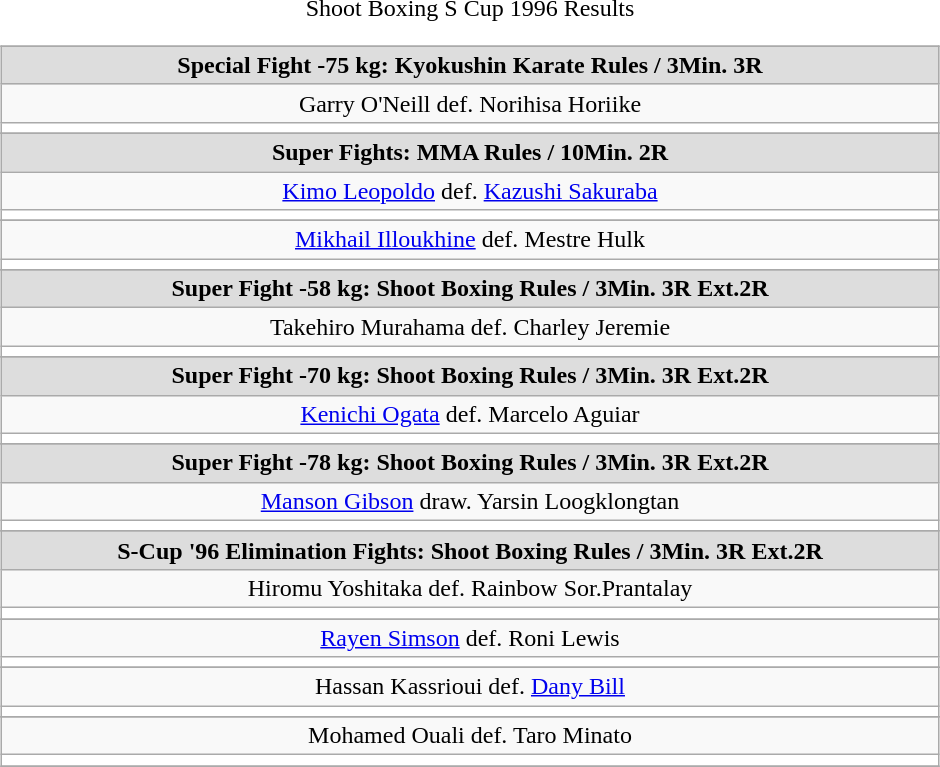<table class="toccolours" width=50% style="clear:both; margin:1.5em auto; text-align:center;">
<tr>
<td><br>Shoot Boxing S Cup 1996 Results<table class="wikitable" width="100%">
<tr>
</tr>
<tr align="center"  bgcolor="#dddddd">
<td><strong>Special Fight -75 kg: Kyokushin Karate Rules / 3Min. 3R</strong></td>
</tr>
<tr align="center"  bgcolor=>
<td align=center> Garry O'Neill def. Norihisa Horiike </td>
</tr>
<tr>
<th style=background:white colspan=2></th>
</tr>
<tr>
</tr>
<tr align="center"  bgcolor="#dddddd">
<td><strong>Super Fights: MMA Rules / 10Min. 2R</strong></td>
</tr>
<tr align="center"  bgcolor=>
<td align=center> <a href='#'>Kimo Leopoldo</a> def. <a href='#'>Kazushi Sakuraba</a> </td>
</tr>
<tr>
<th style=background:white colspan=2></th>
</tr>
<tr>
</tr>
<tr align="center"  bgcolor=>
<td align=center> <a href='#'>Mikhail Illoukhine</a> def. Mestre Hulk </td>
</tr>
<tr>
<th style=background:white colspan=2></th>
</tr>
<tr>
</tr>
<tr align="center"  bgcolor="#dddddd">
<td><strong>Super Fight -58 kg: Shoot Boxing Rules / 3Min. 3R Ext.2R</strong></td>
</tr>
<tr align="center"  bgcolor=>
<td align=center> Takehiro Murahama def. Charley Jeremie </td>
</tr>
<tr>
<th style=background:white colspan=2></th>
</tr>
<tr>
</tr>
<tr align="center"  bgcolor="#dddddd">
<td><strong>Super Fight -70 kg: Shoot Boxing Rules / 3Min. 3R Ext.2R</strong></td>
</tr>
<tr align="center"  bgcolor=>
<td align=center> <a href='#'>Kenichi Ogata</a> def. Marcelo Aguiar </td>
</tr>
<tr>
<th style=background:white colspan=2></th>
</tr>
<tr>
</tr>
<tr align="center"  bgcolor="#dddddd">
<td><strong>Super Fight -78 kg: Shoot Boxing Rules / 3Min. 3R Ext.2R</strong></td>
</tr>
<tr align="center"  bgcolor=>
<td align=center> <a href='#'>Manson Gibson</a> draw. Yarsin Loogklongtan </td>
</tr>
<tr>
<th style=background:white colspan=2></th>
</tr>
<tr>
</tr>
<tr align="center"  bgcolor="#dddddd">
<td><strong>S-Cup '96 Elimination Fights: Shoot Boxing Rules / 3Min. 3R Ext.2R</strong></td>
</tr>
<tr align="center"  bgcolor=>
<td align=center> Hiromu Yoshitaka def. Rainbow Sor.Prantalay </td>
</tr>
<tr>
<th style=background:white colspan=2></th>
</tr>
<tr>
</tr>
<tr align="center"  bgcolor=>
<td align=center> <a href='#'>Rayen Simson</a> def. Roni Lewis </td>
</tr>
<tr>
<th style=background:white colspan=2></th>
</tr>
<tr>
</tr>
<tr align="center"  bgcolor=>
<td align=center> Hassan Kassrioui def. <a href='#'>Dany Bill</a> </td>
</tr>
<tr>
<th style=background:white colspan=2></th>
</tr>
<tr>
</tr>
<tr align="center"  bgcolor=>
<td align=center> Mohamed Ouali def. Taro Minato </td>
</tr>
<tr>
<th style=background:white colspan=2></th>
</tr>
<tr>
</tr>
</table>
</td>
</tr>
</table>
